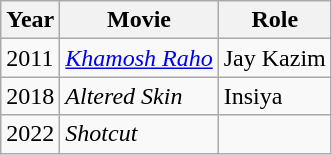<table class="wikitable">
<tr>
<th><strong>Year</strong></th>
<th><strong>Movie</strong></th>
<th><strong>Role</strong></th>
</tr>
<tr>
<td>2011</td>
<td><em><a href='#'>Khamosh Raho</a></em></td>
<td>Jay Kazim</td>
</tr>
<tr>
<td>2018</td>
<td><em>Altered Skin</em></td>
<td>Insiya</td>
</tr>
<tr>
<td>2022</td>
<td><em>Shotcut</em></td>
<td></td>
</tr>
</table>
